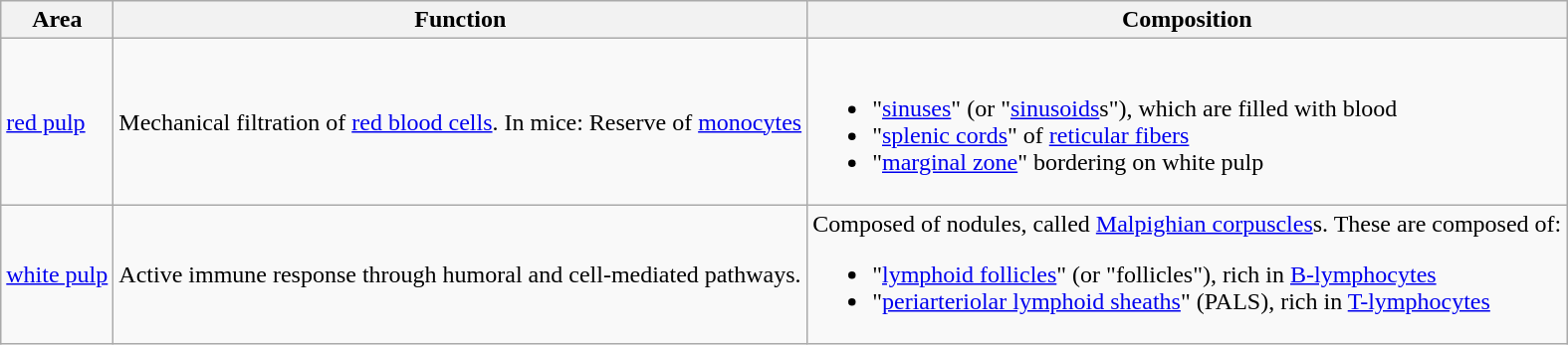<table class="wikitable">
<tr>
<th>Area</th>
<th>Function</th>
<th>Composition</th>
</tr>
<tr>
<td><a href='#'>red pulp</a></td>
<td>Mechanical filtration of <a href='#'>red blood cells</a>. In mice: Reserve of <a href='#'>monocytes</a></td>
<td><br><ul><li>"<a href='#'>sinuses</a>" (or "<a href='#'>sinusoids</a>s"), which are filled with blood</li><li>"<a href='#'>splenic cords</a>" of <a href='#'>reticular fibers</a></li><li>"<a href='#'>marginal zone</a>" bordering on white pulp</li></ul></td>
</tr>
<tr>
<td><a href='#'>white pulp</a></td>
<td>Active immune response through humoral and cell-mediated pathways.</td>
<td>Composed of nodules, called <a href='#'>Malpighian corpuscles</a>s. These are composed of:<br><ul><li>"<a href='#'>lymphoid follicles</a>" (or "follicles"), rich in <a href='#'>B-lymphocytes</a></li><li>"<a href='#'>periarteriolar lymphoid sheaths</a>" (PALS), rich in <a href='#'>T-lymphocytes</a></li></ul></td>
</tr>
</table>
